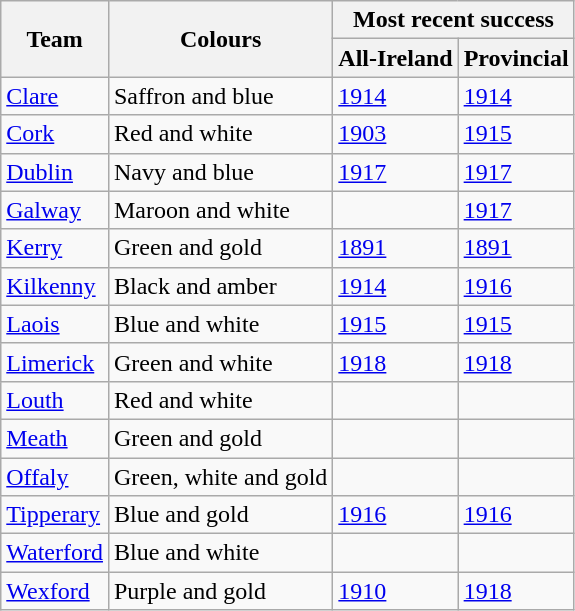<table class="wikitable">
<tr>
<th rowspan="2">Team</th>
<th rowspan="2">Colours</th>
<th colspan="2">Most recent success</th>
</tr>
<tr>
<th>All-Ireland</th>
<th>Provincial</th>
</tr>
<tr>
<td><a href='#'>Clare</a></td>
<td>Saffron and blue</td>
<td><a href='#'>1914</a></td>
<td><a href='#'>1914</a></td>
</tr>
<tr>
<td><a href='#'>Cork</a></td>
<td>Red and white</td>
<td><a href='#'>1903</a></td>
<td><a href='#'>1915</a></td>
</tr>
<tr>
<td><a href='#'>Dublin</a></td>
<td>Navy and blue</td>
<td><a href='#'>1917</a></td>
<td><a href='#'>1917</a></td>
</tr>
<tr>
<td><a href='#'>Galway</a></td>
<td>Maroon and white</td>
<td></td>
<td><a href='#'>1917</a></td>
</tr>
<tr>
<td><a href='#'>Kerry</a></td>
<td>Green and gold</td>
<td><a href='#'>1891</a></td>
<td><a href='#'>1891</a></td>
</tr>
<tr>
<td><a href='#'>Kilkenny</a></td>
<td>Black and amber</td>
<td><a href='#'>1914</a></td>
<td><a href='#'>1916</a></td>
</tr>
<tr>
<td><a href='#'>Laois</a></td>
<td>Blue and white</td>
<td><a href='#'>1915</a></td>
<td><a href='#'>1915</a></td>
</tr>
<tr>
<td><a href='#'>Limerick</a></td>
<td>Green and white</td>
<td><a href='#'>1918</a></td>
<td><a href='#'>1918</a></td>
</tr>
<tr>
<td><a href='#'>Louth</a></td>
<td>Red and white</td>
<td></td>
<td></td>
</tr>
<tr>
<td><a href='#'>Meath</a></td>
<td>Green and gold</td>
<td></td>
<td></td>
</tr>
<tr>
<td><a href='#'>Offaly</a></td>
<td>Green, white and gold</td>
<td></td>
<td></td>
</tr>
<tr>
<td><a href='#'>Tipperary</a></td>
<td>Blue and gold</td>
<td><a href='#'>1916</a></td>
<td><a href='#'>1916</a></td>
</tr>
<tr>
<td><a href='#'>Waterford</a></td>
<td>Blue and white</td>
<td></td>
<td></td>
</tr>
<tr>
<td><a href='#'>Wexford</a></td>
<td>Purple and gold</td>
<td><a href='#'>1910</a></td>
<td><a href='#'>1918</a></td>
</tr>
</table>
